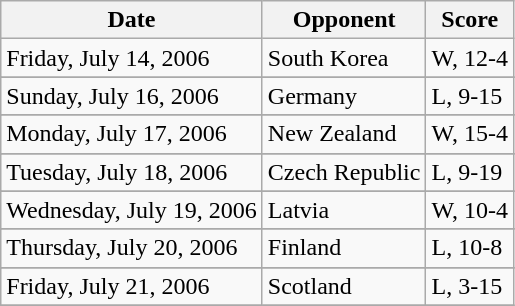<table class="wikitable" border="1" "align=center">
<tr>
<th>Date</th>
<th>Opponent</th>
<th>Score</th>
</tr>
<tr>
<td>Friday, July 14, 2006</td>
<td>South Korea</td>
<td>W, 12-4</td>
</tr>
<tr>
</tr>
<tr>
<td>Sunday, July 16, 2006</td>
<td>Germany</td>
<td>L, 9-15</td>
</tr>
<tr>
</tr>
<tr>
<td>Monday, July 17, 2006</td>
<td>New Zealand</td>
<td>W, 15-4</td>
</tr>
<tr>
</tr>
<tr>
<td>Tuesday, July 18, 2006</td>
<td>Czech Republic</td>
<td>L, 9-19</td>
</tr>
<tr>
</tr>
<tr>
<td>Wednesday, July 19, 2006</td>
<td>Latvia</td>
<td>W, 10-4</td>
</tr>
<tr>
</tr>
<tr>
<td>Thursday, July 20, 2006</td>
<td>Finland</td>
<td>L, 10-8</td>
</tr>
<tr>
</tr>
<tr>
<td>Friday, July 21, 2006</td>
<td>Scotland</td>
<td>L, 3-15</td>
</tr>
<tr>
</tr>
</table>
